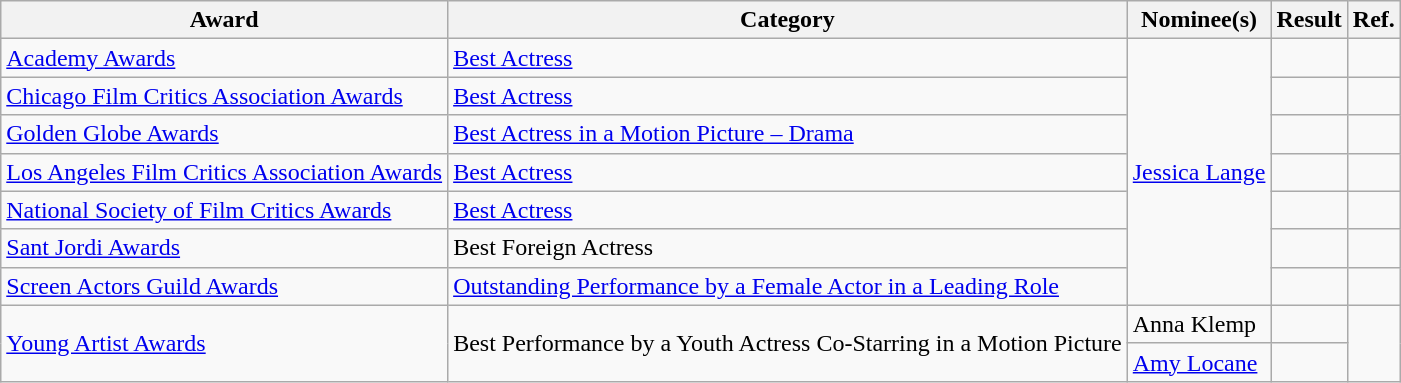<table class="wikitable plainrowheaders">
<tr>
<th>Award</th>
<th>Category</th>
<th>Nominee(s)</th>
<th>Result</th>
<th>Ref.</th>
</tr>
<tr>
<td><a href='#'>Academy Awards</a></td>
<td><a href='#'>Best Actress</a></td>
<td rowspan="7"><a href='#'>Jessica Lange</a></td>
<td></td>
<td align="center"></td>
</tr>
<tr>
<td><a href='#'>Chicago Film Critics Association Awards</a></td>
<td><a href='#'>Best Actress</a></td>
<td></td>
<td align="center"></td>
</tr>
<tr>
<td><a href='#'>Golden Globe Awards</a></td>
<td><a href='#'>Best Actress in a Motion Picture – Drama</a></td>
<td></td>
<td align="center"></td>
</tr>
<tr>
<td><a href='#'>Los Angeles Film Critics Association Awards</a></td>
<td><a href='#'>Best Actress</a></td>
<td></td>
<td align="center"></td>
</tr>
<tr>
<td><a href='#'>National Society of Film Critics Awards</a></td>
<td><a href='#'>Best Actress</a></td>
<td></td>
<td align="center"></td>
</tr>
<tr>
<td><a href='#'>Sant Jordi Awards</a></td>
<td>Best Foreign Actress</td>
<td></td>
<td align="center"></td>
</tr>
<tr>
<td><a href='#'>Screen Actors Guild Awards</a></td>
<td><a href='#'>Outstanding Performance by a Female Actor in a Leading Role</a></td>
<td></td>
<td align="center"></td>
</tr>
<tr>
<td rowspan="2"><a href='#'>Young Artist Awards</a></td>
<td rowspan="2">Best Performance by a Youth Actress Co-Starring in a Motion Picture</td>
<td>Anna Klemp</td>
<td></td>
<td align="center" rowspan="2"></td>
</tr>
<tr>
<td><a href='#'>Amy Locane</a></td>
<td></td>
</tr>
</table>
